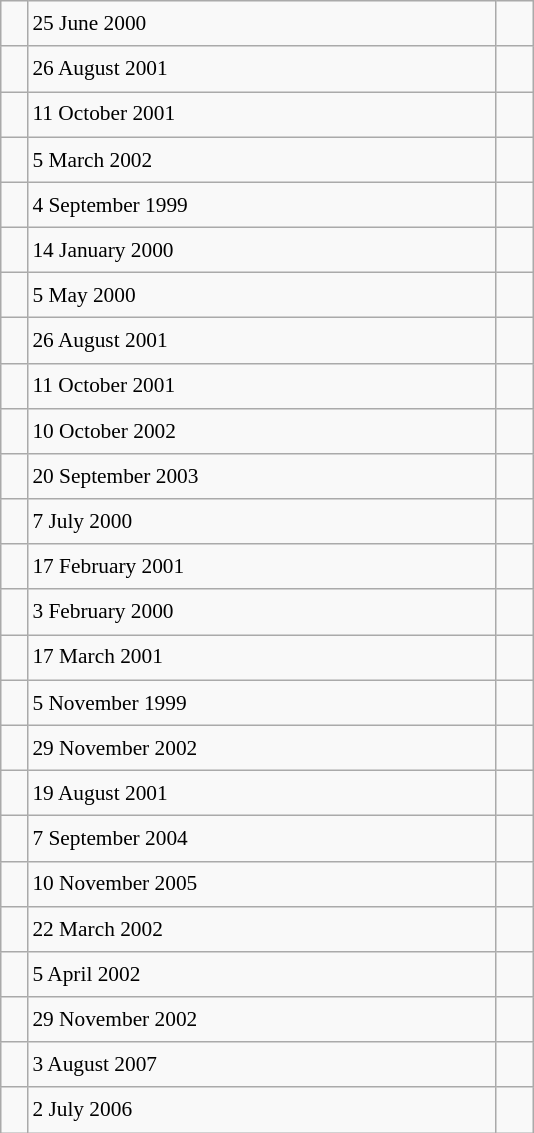<table class="wikitable" style="font-size: 89%; float: left; width: 25em; margin-right: 1em; line-height: 1.65em !important; height: 675px;">
<tr>
<td></td>
<td>25 June 2000</td>
<td> </td>
</tr>
<tr>
<td></td>
<td>26 August 2001</td>
<td> </td>
</tr>
<tr>
<td></td>
<td>11 October 2001</td>
<td> </td>
</tr>
<tr>
<td></td>
<td>5 March 2002</td>
<td> </td>
</tr>
<tr>
<td></td>
<td>4 September 1999</td>
<td> </td>
</tr>
<tr>
<td></td>
<td>14 January 2000</td>
<td> </td>
</tr>
<tr>
<td></td>
<td>5 May 2000</td>
<td> </td>
</tr>
<tr>
<td></td>
<td>26 August 2001</td>
<td> </td>
</tr>
<tr>
<td></td>
<td>11 October 2001</td>
<td> </td>
</tr>
<tr>
<td></td>
<td>10 October 2002</td>
<td> </td>
</tr>
<tr>
<td></td>
<td>20 September 2003</td>
<td> </td>
</tr>
<tr>
<td></td>
<td>7 July 2000</td>
<td> </td>
</tr>
<tr>
<td></td>
<td>17 February 2001</td>
<td> </td>
</tr>
<tr>
<td></td>
<td>3 February 2000</td>
<td> </td>
</tr>
<tr>
<td></td>
<td>17 March 2001</td>
<td> </td>
</tr>
<tr>
<td></td>
<td>5 November 1999</td>
<td> </td>
</tr>
<tr>
<td></td>
<td>29 November 2002</td>
<td> </td>
</tr>
<tr>
<td></td>
<td>19 August 2001</td>
<td> </td>
</tr>
<tr>
<td></td>
<td>7 September 2004</td>
<td> </td>
</tr>
<tr>
<td></td>
<td>10 November 2005</td>
<td> </td>
</tr>
<tr>
<td></td>
<td>22 March 2002</td>
<td> </td>
</tr>
<tr>
<td></td>
<td>5 April 2002</td>
<td> </td>
</tr>
<tr>
<td></td>
<td>29 November 2002</td>
<td> </td>
</tr>
<tr>
<td></td>
<td>3 August 2007</td>
<td> </td>
</tr>
<tr>
<td></td>
<td>2 July 2006</td>
<td> </td>
</tr>
</table>
